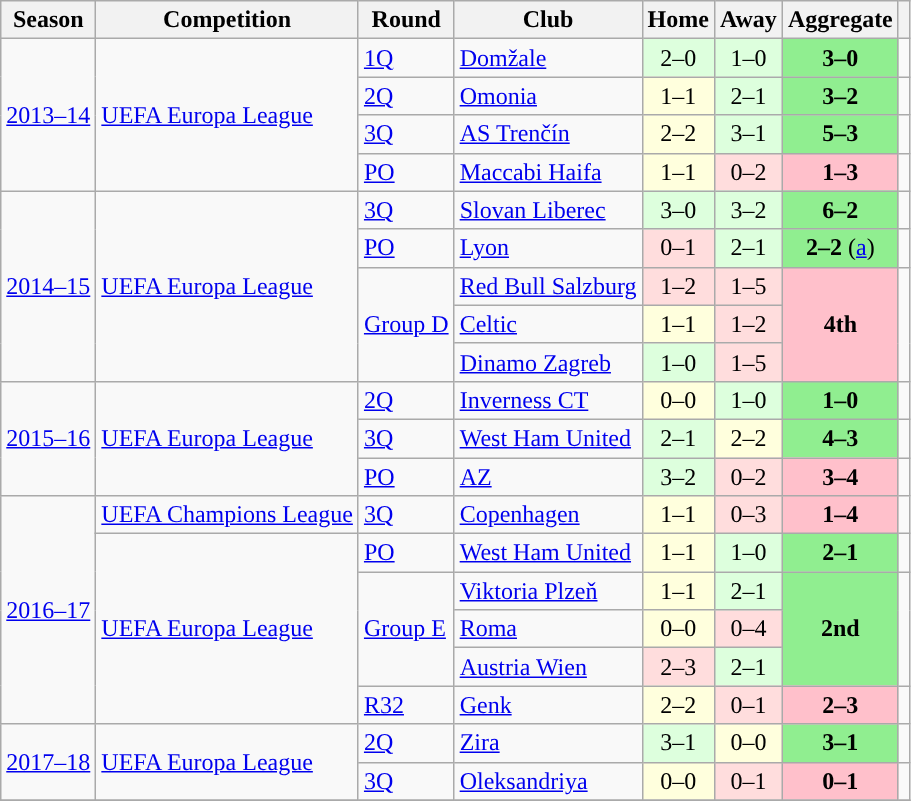<table class="wikitable">
<tr>
<th>Season</th>
<th>Competition</th>
<th>Round</th>
<th>Club</th>
<th>Home</th>
<th>Away</th>
<th>Aggregate</th>
<th></th>
</tr>
<tr>
<td rowspan="4"><a href='#'>2013–14</a></td>
<td rowspan="4"><a href='#'>UEFA Europa League</a></td>
<td><a href='#'>1Q</a></td>
<td> <a href='#'>Domžale</a></td>
<td bgcolor="#ddffdd" align="center">2–0</td>
<td bgcolor="#ddffdd" align="center">1–0</td>
<td bgcolor=lightgreen align="center"><strong>3–0</strong></td>
<td></td>
</tr>
<tr>
<td><a href='#'>2Q</a></td>
<td> <a href='#'>Omonia</a></td>
<td bgcolor="#ffffdd" align="center">1–1</td>
<td bgcolor="#ddffdd" align="center">2–1</td>
<td bgcolor=lightgreen align="center"><strong>3–2</strong></td>
<td></td>
</tr>
<tr>
<td><a href='#'>3Q</a></td>
<td> <a href='#'>AS Trenčín</a></td>
<td bgcolor="#ffffdd" align="center">2–2</td>
<td bgcolor="#ddffdd" align="center">3–1</td>
<td bgcolor=lightgreen align="center"><strong>5–3</strong></td>
<td></td>
</tr>
<tr>
<td><a href='#'>PO</a></td>
<td> <a href='#'>Maccabi Haifa</a></td>
<td bgcolor="#ffffdd" style="text-align:center;">1–1</td>
<td bgcolor="#ffdddd" style="text-align:center;">0–2</td>
<td bgcolor=pink style="text-align:center;"><strong>1–3</strong></td>
<td></td>
</tr>
<tr>
<td rowspan="5"><a href='#'>2014–15</a></td>
<td rowspan="5"><a href='#'>UEFA Europa League</a></td>
<td><a href='#'>3Q</a></td>
<td> <a href='#'>Slovan Liberec</a></td>
<td bgcolor="#ddffdd" align="center">3–0</td>
<td bgcolor="#ddffdd" align="center">3–2</td>
<td bgcolor=lightgreen align="center"><strong>6–2</strong></td>
<td></td>
</tr>
<tr>
<td><a href='#'>PO</a></td>
<td> <a href='#'>Lyon</a></td>
<td bgcolor="#ffdddd" align="center">0–1</td>
<td bgcolor="#ddffdd" align="center">2–1</td>
<td bgcolor=lightgreen align="center"><strong>2–2</strong> (<a href='#'>a</a>)</td>
<td></td>
</tr>
<tr>
<td rowspan="3"><a href='#'>Group D</a></td>
<td> <a href='#'>Red Bull Salzburg</a></td>
<td bgcolor="#ffdddd" style="text-align:center;">1–2</td>
<td bgcolor="#ffdddd" style="text-align:center;">1–5</td>
<td rowspan="3" bgcolor=pink align="center"><strong>4th</strong></td>
<td rowspan="3"></td>
</tr>
<tr>
<td> <a href='#'>Celtic</a></td>
<td bgcolor="#ffffdd" style="text-align:center;">1–1</td>
<td bgcolor="#ffdddd" style="text-align:center;">1–2</td>
</tr>
<tr>
<td> <a href='#'>Dinamo Zagreb</a></td>
<td bgcolor="#ddffdd" style="text-align:center;">1–0</td>
<td bgcolor="#ffdddd" style="text-align:center;">1–5</td>
</tr>
<tr>
<td rowspan=3><a href='#'>2015–16</a></td>
<td rowspan=3><a href='#'>UEFA Europa League</a></td>
<td><a href='#'>2Q</a></td>
<td> <a href='#'>Inverness CT</a></td>
<td bgcolor="#ffffdd" align="center">0–0</td>
<td bgcolor="#ddffdd" align="center">1–0</td>
<td bgcolor=lightgreen align="center"><strong>1–0</strong></td>
<td></td>
</tr>
<tr>
<td><a href='#'>3Q</a></td>
<td> <a href='#'>West Ham United</a></td>
<td bgcolor="#ddffdd" align="center">2–1</td>
<td bgcolor="#ffffdd" align="center">2–2</td>
<td bgcolor=lightgreen align="center"><strong>4–3</strong></td>
<td></td>
</tr>
<tr>
<td style="background-color:"><a href='#'>PO</a></td>
<td style="background-color:"> <a href='#'>AZ</a></td>
<td bgcolor="#ddffdd" align="center">3–2</td>
<td bgcolor="#ffdddd" align="center">0–2</td>
<td bgcolor=pink align="center"><strong>3–4</strong></td>
<td></td>
</tr>
<tr>
<td rowspan="6"><a href='#'>2016–17</a></td>
<td><a href='#'>UEFA Champions League</a></td>
<td><a href='#'>3Q</a></td>
<td> <a href='#'>Copenhagen</a></td>
<td bgcolor="#ffffdd" align="center">1–1</td>
<td bgcolor="#ffdddd" align="center">0–3</td>
<td bgcolor=pink align="center"><strong>1–4</strong></td>
<td></td>
</tr>
<tr>
<td rowspan="5"><a href='#'>UEFA Europa League</a></td>
<td><a href='#'>PO</a></td>
<td> <a href='#'>West Ham United</a></td>
<td bgcolor="#ffffdd" align="center">1–1</td>
<td bgcolor="#ddffdd" align="center">1–0</td>
<td bgcolor=lightgreen align="center"><strong>2–1</strong></td>
<td></td>
</tr>
<tr>
<td rowspan="3"><a href='#'>Group E</a></td>
<td> <a href='#'>Viktoria Plzeň</a></td>
<td bgcolor="#ffffdd" style="text-align:center;">1–1</td>
<td bgcolor="#ddffdd" style="text-align:center;">2–1</td>
<td rowspan="3" bgcolor=lightgreen style="text-align:center;"><strong>2nd</strong></td>
<td rowspan="3"></td>
</tr>
<tr>
<td> <a href='#'>Roma</a></td>
<td bgcolor="#ffffdd" style="text-align:center;">0–0</td>
<td bgcolor="#ffdddd" style="text-align:center;">0–4</td>
</tr>
<tr>
<td> <a href='#'>Austria Wien</a></td>
<td bgcolor="#ffdddd" style="text-align:center;">2–3</td>
<td bgcolor="#ddffdd" style="text-align:center;">2–1</td>
</tr>
<tr>
<td><a href='#'>R32</a></td>
<td> <a href='#'>Genk</a></td>
<td bgcolor="#ffffdd" align="center">2–2</td>
<td bgcolor="#ffdddd" align="center">0–1</td>
<td bgcolor=pink align="center"><strong>2–3</strong></td>
<td></td>
</tr>
<tr>
<td rowspan="2"><a href='#'>2017–18</a></td>
<td rowspan="2"><a href='#'>UEFA Europa League</a></td>
<td><a href='#'>2Q</a></td>
<td> <a href='#'>Zira</a></td>
<td bgcolor="#ddffdd" align="center">3–1</td>
<td bgcolor="#ffffdd" align="center">0–0</td>
<td bgcolor=lightgreen align="center"><strong>3–1</strong></td>
<td></td>
</tr>
<tr>
<td><a href='#'>3Q</a></td>
<td> <a href='#'>Oleksandriya</a></td>
<td bgcolor="#ffffdd" align="center">0–0</td>
<td bgcolor="#ffdddd" align="center">0–1</td>
<td bgcolor=pink align="center"><strong>0–1</strong></td>
<td align="center"></td>
</tr>
<tr>
</tr>
</table>
